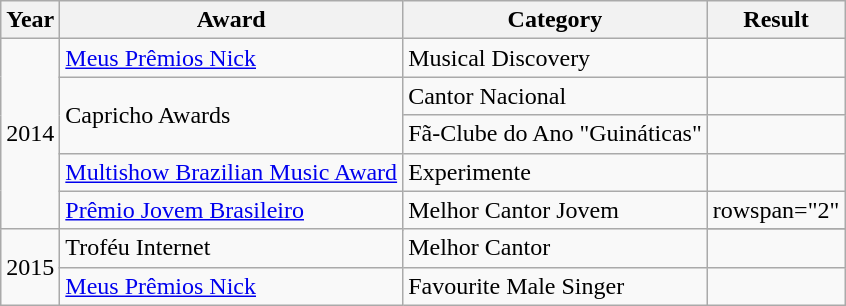<table class="wikitable">
<tr>
<th>Year</th>
<th>Award</th>
<th>Category</th>
<th>Result</th>
</tr>
<tr>
<td rowspan="5">2014</td>
<td><a href='#'>Meus Prêmios Nick</a></td>
<td>Musical Discovery</td>
<td></td>
</tr>
<tr>
<td rowspan="2">Capricho Awards</td>
<td>Cantor Nacional</td>
<td></td>
</tr>
<tr>
<td>Fã-Clube do Ano "Guináticas"</td>
<td></td>
</tr>
<tr>
<td><a href='#'>Multishow Brazilian Music Award</a></td>
<td>Experimente</td>
<td></td>
</tr>
<tr>
<td rowspan="2"><a href='#'>Prêmio Jovem Brasileiro</a></td>
<td rowspan="2">Melhor Cantor Jovem</td>
<td>rowspan="2" </td>
</tr>
<tr>
<td rowspan="3">2015</td>
</tr>
<tr>
<td>Troféu Internet</td>
<td>Melhor Cantor</td>
<td></td>
</tr>
<tr>
<td><a href='#'>Meus Prêmios Nick</a></td>
<td>Favourite Male Singer</td>
<td></td>
</tr>
</table>
